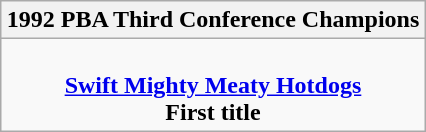<table class=wikitable style="text-align:center; margin:auto">
<tr>
<th>1992 PBA Third Conference Champions</th>
</tr>
<tr>
<td><br> <strong><a href='#'>Swift Mighty Meaty Hotdogs</a></strong> <br> <strong>First title</strong></td>
</tr>
</table>
